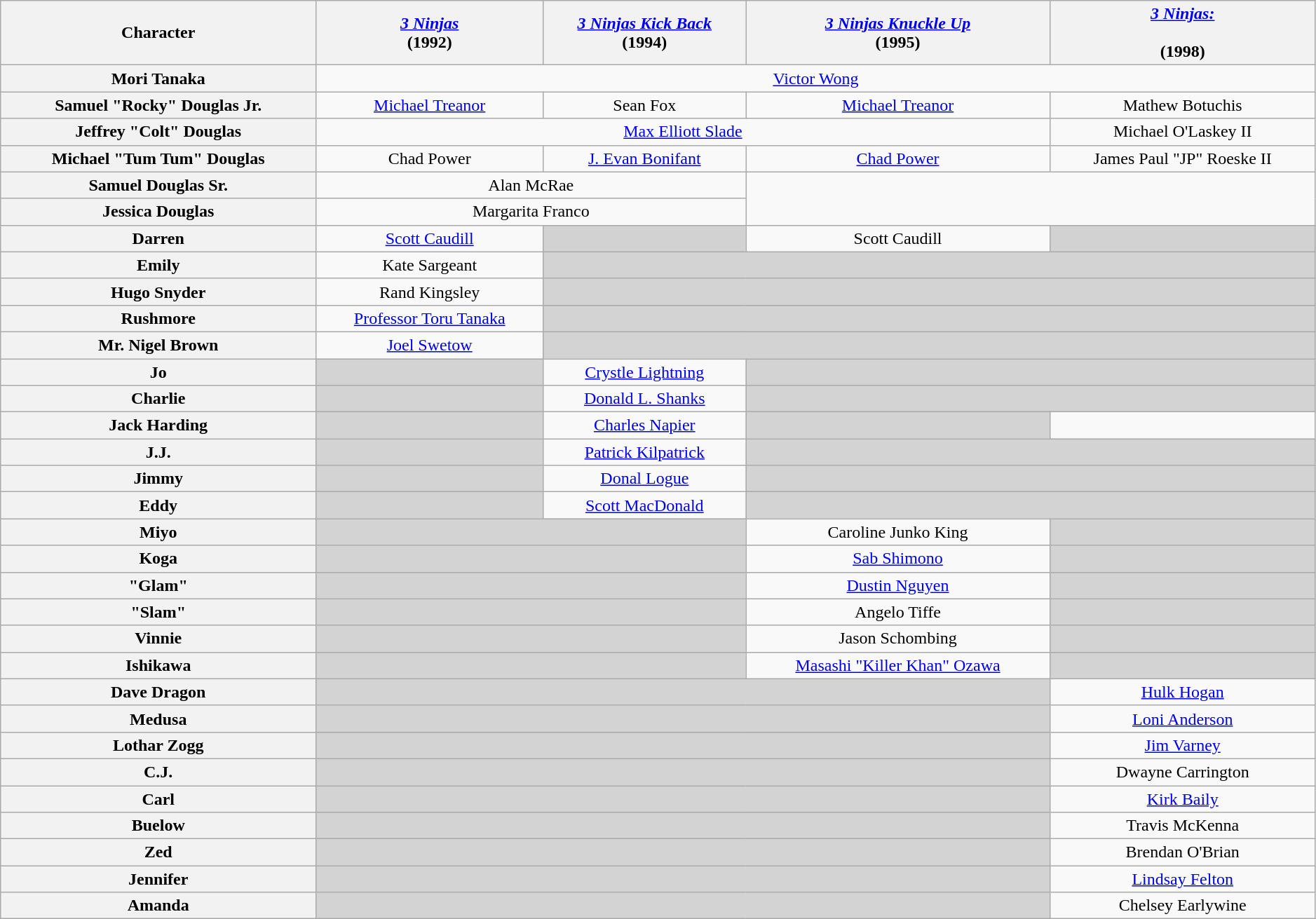<table class="wikitable" style="text-align:center; width:99%;">
<tr>
<th scope="col">Character</th>
<th scope="col"><em><a href='#'>3 Ninjas</a></em><br>(1992)</th>
<th scope="col"><em><a href='#'>3 Ninjas Kick Back</a></em><br>(1994)</th>
<th scope="col"><em><a href='#'>3 Ninjas Knuckle Up</a></em><br>(1995)</th>
<th scope="col"><em><a href='#'>3 Ninjas:<br></a></em><br>(1998)</th>
</tr>
<tr>
<th scope="row">Mori Tanaka</th>
<td colspan="4"><a href='#'>Victor Wong</a></td>
</tr>
<tr>
<th scope="row">Samuel "Rocky" Douglas Jr.</th>
<td><a href='#'>Michael Treanor</a></td>
<td>Sean Fox</td>
<td><a href='#'>Michael Treanor</a></td>
<td>Mathew Botuchis</td>
</tr>
<tr>
<th scope="row">Jeffrey "Colt" Douglas</th>
<td colspan="3"><a href='#'>Max Elliott Slade</a></td>
<td>Michael O'Laskey II</td>
</tr>
<tr>
<th scope="row">Michael "Tum Tum" Douglas</th>
<td>Chad Power</td>
<td><a href='#'>J. Evan Bonifant</a></td>
<td><a href='#'>Chad Power</a></td>
<td>James Paul "JP" Roeske II</td>
</tr>
<tr>
<th scope="row">Samuel Douglas Sr.</th>
<td colspan="2">Alan McRae</td>
</tr>
<tr>
<th scope="row">Jessica Douglas</th>
<td colspan="2">Margarita Franco</td>
</tr>
<tr>
<th scope="row">Darren</th>
<td><a href='#'>Scott Caudill</a></td>
<td style="background:#d2d2d2;"></td>
<td>Scott Caudill</td>
<td style="background:#d2d2d2;"></td>
</tr>
<tr>
<th scope="row">Emily</th>
<td>Kate Sargeant</td>
<td colspan="3" style="background:#d3d3d3;"></td>
</tr>
<tr>
<th scope="row">Hugo Snyder</th>
<td>Rand Kingsley</td>
<td colspan="3" style="background:#d3d3d3;"></td>
</tr>
<tr>
<th scope="row">Rushmore</th>
<td><a href='#'>Professor Toru Tanaka</a></td>
<td colspan="3" style="background:#d3d3d3;"></td>
</tr>
<tr>
<th scope="row">Mr. Nigel Brown</th>
<td><a href='#'>Joel Swetow</a></td>
<td colspan="3" style="background:#d3d3d3;"></td>
</tr>
<tr>
<th scope="row">Jo</th>
<td style="background:#d3d3d3;"></td>
<td><a href='#'>Crystle Lightning</a></td>
<td colspan="4" style="background:#d3d3d3;"></td>
</tr>
<tr>
<th scope="row">Charlie</th>
<td style="background:#d3d3d3;"></td>
<td><a href='#'>Donald L. Shanks</a></td>
<td colspan="4" style="background:#d3d3d3;"></td>
</tr>
<tr>
<th scope="row">Jack Harding</th>
<td style="background:#d3d3d3;"></td>
<td><a href='#'>Charles Napier</a></td>
<td colspan="e" style="background:#d3d3d3;"></td>
</tr>
<tr>
<th scope="row">J.J.</th>
<td style="background:#d3d3d3;"></td>
<td><a href='#'>Patrick Kilpatrick</a></td>
<td colspan="3" style="background:#d3d3d3;"></td>
</tr>
<tr>
<th scope="row">Jimmy</th>
<td style="background:#d3d3d3;"></td>
<td><a href='#'>Donal Logue</a></td>
<td colspan="3" style="background:#d3d3d3;"></td>
</tr>
<tr>
<th scope="row">Eddy</th>
<td style="background:#d3d3d3;"></td>
<td><a href='#'>Scott MacDonald</a></td>
<td colspan="3" style="background:#d3d3d3;"></td>
</tr>
<tr>
<th scope="row">Miyo</th>
<td colspan="2" style="background:#d3d3d3;"></td>
<td>Caroline Junko King</td>
<td style="background:#d3d3d3;"></td>
</tr>
<tr>
<th scope="row">Koga</th>
<td colspan="2" style="background:#d3d3d3;"></td>
<td><a href='#'>Sab Shimono</a></td>
<td style="background:#d3d3d3;"></td>
</tr>
<tr>
<th scope="row">"Glam"</th>
<td colspan="2" style="background:#d3d3d3;"></td>
<td><a href='#'>Dustin Nguyen</a></td>
<td style="background:#d3d3d3;"></td>
</tr>
<tr>
<th scope="row">"Slam"</th>
<td colspan="2" style="background:#d3d3d3;"></td>
<td>Angelo Tiffe</td>
<td style="background:#d3d3d3;"></td>
</tr>
<tr>
<th scope="row">Vinnie</th>
<td colspan="2" style="background:#d3d3d3;"></td>
<td>Jason Schombing</td>
<td style="background:#d3d3d3;"></td>
</tr>
<tr>
<th scope="row">Ishikawa</th>
<td colspan="2" style="background:#d3d3d3;"></td>
<td><a href='#'>Masashi "Killer Khan" Ozawa</a></td>
<td style="background:#d3d3d3;"></td>
</tr>
<tr>
<th scope="row">Dave Dragon</th>
<td colspan="3" style="background:#d3d3d3;"></td>
<td><a href='#'>Hulk Hogan</a></td>
</tr>
<tr>
<th scope="row">Medusa</th>
<td colspan="3" style="background:#d3d3d3;"></td>
<td><a href='#'>Loni Anderson</a></td>
</tr>
<tr>
<th scope="row">Lothar Zogg</th>
<td colspan="3" style="background:#d3d3d3;"></td>
<td><a href='#'>Jim Varney</a></td>
</tr>
<tr>
<th scope="row">C.J.</th>
<td colspan="3" style="background:#d3d3d3;"></td>
<td>Dwayne Carrington</td>
</tr>
<tr>
<th scope="row">Carl</th>
<td colspan="3" style="background:#d3d3d3;"></td>
<td><a href='#'>Kirk Baily</a></td>
</tr>
<tr>
<th scope="row">Buelow</th>
<td colspan="3" style="background:#d3d3d3;"></td>
<td>Travis McKenna</td>
</tr>
<tr>
<th scope="row">Zed</th>
<td colspan="3" style="background:#d3d3d3;"></td>
<td>Brendan O'Brian</td>
</tr>
<tr>
<th scope="row">Jennifer</th>
<td colspan="3" style="background:#d3d3d3;"></td>
<td><a href='#'>Lindsay Felton</a></td>
</tr>
<tr>
<th scope="row">Amanda</th>
<td colspan="3" style="background:#d3d3d3;"></td>
<td>Chelsey Earlywine</td>
</tr>
</table>
